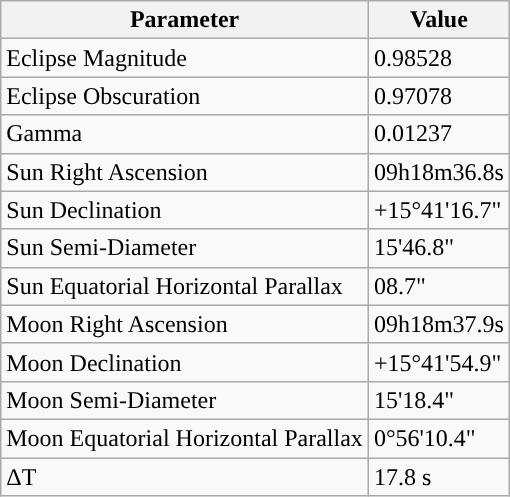<table class="wikitable">
<tr>
<th>Parameter</th>
<th>Value</th>
</tr>
<tr>
<td>Eclipse Magnitude</td>
<td>0.98528</td>
</tr>
<tr>
<td>Eclipse Obscuration</td>
<td>0.97078</td>
</tr>
<tr>
<td>Gamma</td>
<td>0.01237</td>
</tr>
<tr>
<td>Sun Right Ascension</td>
<td>09h18m36.8s</td>
</tr>
<tr>
<td>Sun Declination</td>
<td>+15°41'16.7"</td>
</tr>
<tr>
<td>Sun Semi-Diameter</td>
<td>15'46.8"</td>
</tr>
<tr>
<td>Sun Equatorial Horizontal Parallax</td>
<td>08.7"</td>
</tr>
<tr>
<td>Moon Right Ascension</td>
<td>09h18m37.9s</td>
</tr>
<tr>
<td>Moon Declination</td>
<td>+15°41'54.9"</td>
</tr>
<tr>
<td>Moon Semi-Diameter</td>
<td>15'18.4"</td>
</tr>
<tr>
<td>Moon Equatorial Horizontal Parallax</td>
<td>0°56'10.4"</td>
</tr>
<tr>
<td>ΔT</td>
<td>17.8 s</td>
</tr>
</table>
